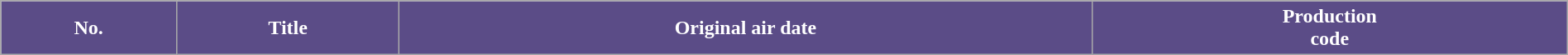<table class="wikitable plainrowheaders" border="1" style="width:100%;">
<tr style="color:white;">
<th style="background:#5b4c87">No.</th>
<th style="background:#5b4c87">Title</th>
<th style="background:#5b4c87">Original air date</th>
<th style="background:#5b4c87">Production<br>code<br>                              </th>
</tr>
</table>
